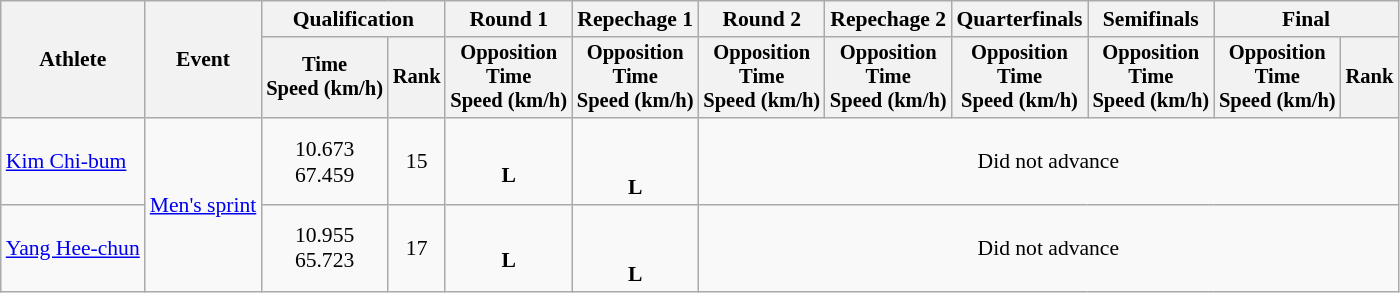<table class="wikitable" style="font-size:90%">
<tr>
<th rowspan="2">Athlete</th>
<th rowspan="2">Event</th>
<th colspan=2>Qualification</th>
<th>Round 1</th>
<th>Repechage 1</th>
<th>Round 2</th>
<th>Repechage 2</th>
<th>Quarterfinals</th>
<th>Semifinals</th>
<th colspan=2>Final</th>
</tr>
<tr style="font-size:95%">
<th>Time<br>Speed (km/h)</th>
<th>Rank</th>
<th>Opposition<br>Time<br>Speed (km/h)</th>
<th>Opposition<br>Time<br>Speed (km/h)</th>
<th>Opposition<br>Time<br>Speed (km/h)</th>
<th>Opposition<br>Time<br>Speed (km/h)</th>
<th>Opposition<br>Time<br>Speed (km/h)</th>
<th>Opposition<br>Time<br>Speed (km/h)</th>
<th>Opposition<br>Time<br>Speed (km/h)</th>
<th>Rank</th>
</tr>
<tr align=center>
<td align=left><a href='#'>Kim Chi-bum</a></td>
<td align=left rowspan=2><a href='#'>Men's sprint</a></td>
<td>10.673<br>67.459</td>
<td>15</td>
<td><br><strong>L</strong></td>
<td><br><br><strong>L</strong></td>
<td colspan=6>Did not advance</td>
</tr>
<tr align=center>
<td align=left><a href='#'>Yang Hee-chun</a></td>
<td>10.955<br>65.723</td>
<td>17</td>
<td><br><strong>L</strong></td>
<td><br><br><strong>L</strong></td>
<td colspan=6>Did not advance</td>
</tr>
</table>
